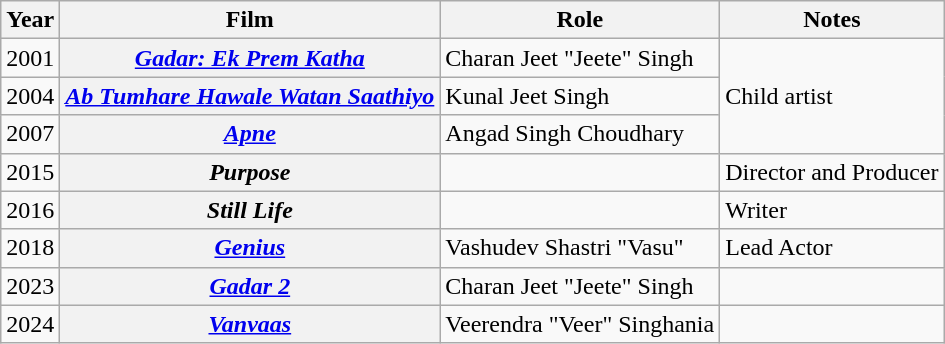<table class="wikitable sortable plainrowheaders">
<tr style="text-align:center;">
<th scope="col">Year</th>
<th scope="col">Film</th>
<th scope="col">Role</th>
<th class="unsortable" scope="col">Notes</th>
</tr>
<tr>
<td>2001</td>
<th scope="row"><em><a href='#'>Gadar: Ek Prem Katha</a></em></th>
<td>Charan Jeet "Jeete" Singh</td>
<td rowspan=3>Child artist</td>
</tr>
<tr>
<td>2004</td>
<th scope=row><em><a href='#'>Ab Tumhare Hawale Watan Saathiyo</a></em></th>
<td>Kunal Jeet Singh</td>
</tr>
<tr>
<td>2007</td>
<th scope=row><em><a href='#'>Apne</a></em></th>
<td>Angad Singh Choudhary</td>
</tr>
<tr>
<td>2015</td>
<th scope=row><em>Purpose</em></th>
<td></td>
<td colspan="2">Director and Producer</td>
</tr>
<tr>
<td>2016</td>
<th scope=row><em>Still Life</em></th>
<td></td>
<td colspan="2">Writer</td>
</tr>
<tr>
<td>2018</td>
<th scope="row"><em><a href='#'>Genius</a></em></th>
<td>Vashudev Shastri "Vasu"</td>
<td>Lead Actor</td>
</tr>
<tr>
<td>2023</td>
<th scope="row"><em><a href='#'>Gadar 2</a></em></th>
<td>Charan Jeet "Jeete" Singh</td>
<td></td>
</tr>
<tr>
<td>2024</td>
<th scope="row"><em><a href='#'>Vanvaas</a></em></th>
<td>Veerendra "Veer" Singhania</td>
<td></td>
</tr>
</table>
